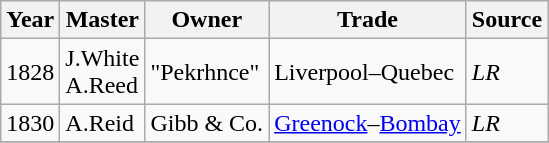<table class="sortable wikitable">
<tr>
<th>Year</th>
<th>Master</th>
<th>Owner</th>
<th>Trade</th>
<th>Source</th>
</tr>
<tr>
<td>1828</td>
<td>J.White<br>A.Reed</td>
<td>"Pekrhnce"</td>
<td>Liverpool–Quebec</td>
<td><em>LR</em></td>
</tr>
<tr>
<td>1830</td>
<td>A.Reid</td>
<td>Gibb & Co.</td>
<td><a href='#'>Greenock</a>–<a href='#'>Bombay</a></td>
<td><em>LR</em></td>
</tr>
<tr>
</tr>
</table>
